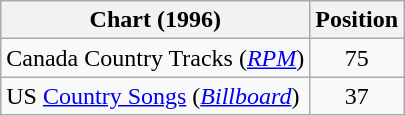<table class="wikitable sortable">
<tr>
<th scope="col">Chart (1996)</th>
<th scope="col">Position</th>
</tr>
<tr>
<td>Canada Country Tracks (<em><a href='#'>RPM</a></em>)</td>
<td align="center">75</td>
</tr>
<tr>
<td>US <a href='#'>Country Songs</a> (<em><a href='#'>Billboard</a></em>)</td>
<td align="center">37</td>
</tr>
</table>
